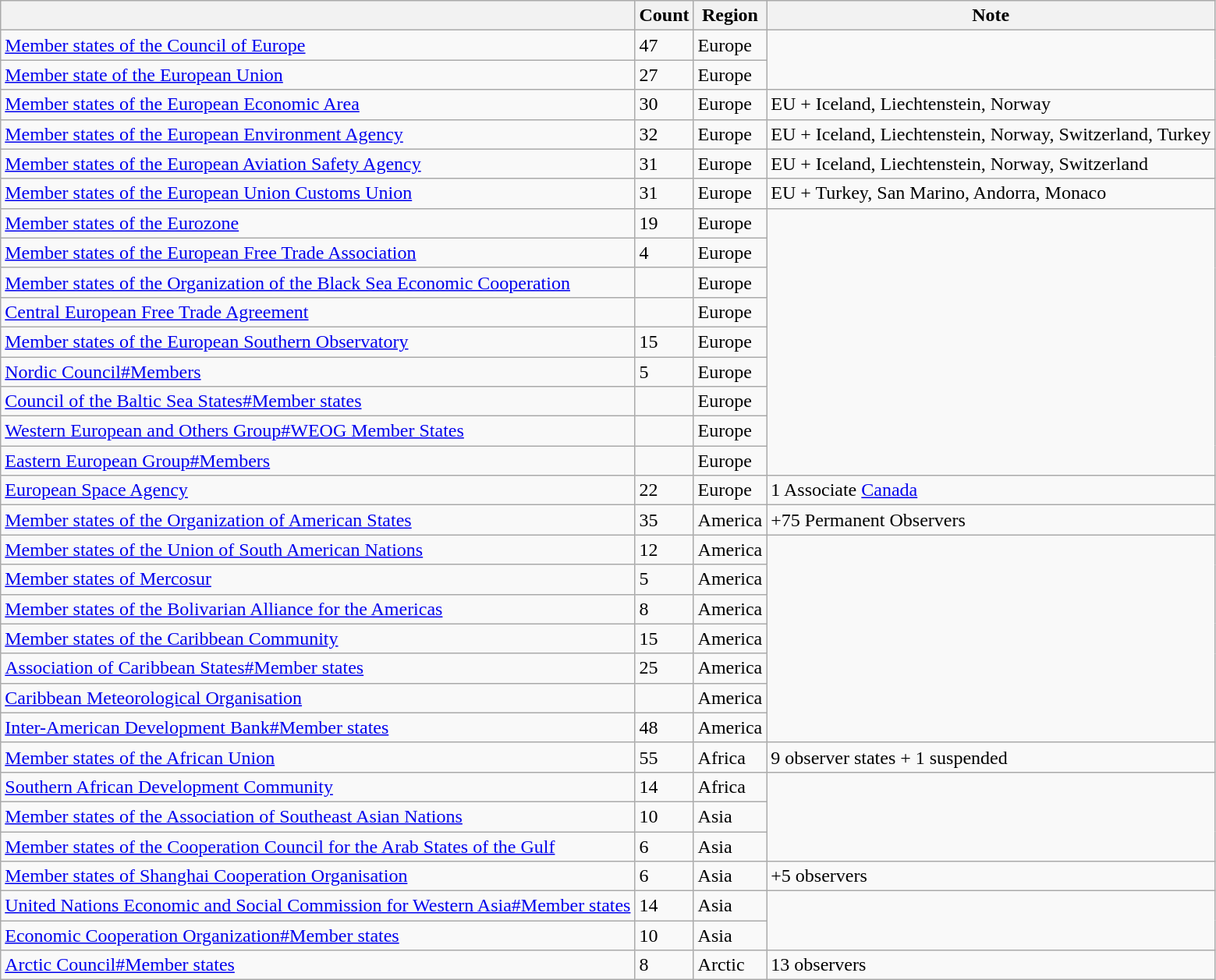<table class="wikitable sortable">
<tr>
<th></th>
<th>Count</th>
<th>Region</th>
<th>Note</th>
</tr>
<tr>
<td><a href='#'>Member states of the Council of Europe</a></td>
<td>47</td>
<td>Europe</td>
</tr>
<tr>
<td><a href='#'>Member state of the European Union</a></td>
<td>27</td>
<td>Europe</td>
</tr>
<tr>
<td><a href='#'>Member states of the European Economic Area</a></td>
<td>30</td>
<td>Europe</td>
<td>EU + Iceland, Liechtenstein, Norway</td>
</tr>
<tr>
<td><a href='#'>Member states of the European Environment Agency</a></td>
<td>32</td>
<td>Europe</td>
<td>EU + Iceland, Liechtenstein, Norway, Switzerland, Turkey </td>
</tr>
<tr>
<td><a href='#'>Member states of the European Aviation Safety Agency</a></td>
<td>31</td>
<td>Europe</td>
<td>EU + Iceland, Liechtenstein, Norway, Switzerland</td>
</tr>
<tr>
<td><a href='#'>Member states of the European Union Customs Union</a></td>
<td>31</td>
<td>Europe</td>
<td>EU + Turkey, San Marino, Andorra, Monaco</td>
</tr>
<tr>
<td><a href='#'>Member states of the Eurozone</a></td>
<td>19</td>
<td>Europe</td>
</tr>
<tr>
<td><a href='#'>Member states of the European Free Trade Association</a></td>
<td>4</td>
<td>Europe</td>
</tr>
<tr>
<td><a href='#'>Member states of the Organization of the Black Sea Economic Cooperation</a></td>
<td></td>
<td>Europe</td>
</tr>
<tr>
<td><a href='#'>Central European Free Trade Agreement</a></td>
<td></td>
<td>Europe</td>
</tr>
<tr>
<td><a href='#'>Member states of the European Southern Observatory</a></td>
<td>15</td>
<td>Europe</td>
</tr>
<tr>
<td><a href='#'>Nordic Council#Members</a></td>
<td>5</td>
<td>Europe</td>
</tr>
<tr>
<td><a href='#'>Council of the Baltic Sea States#Member states</a></td>
<td></td>
<td>Europe</td>
</tr>
<tr>
<td><a href='#'>Western European and Others Group#WEOG Member States</a></td>
<td></td>
<td>Europe</td>
</tr>
<tr>
<td><a href='#'>Eastern European Group#Members</a></td>
<td></td>
<td>Europe</td>
</tr>
<tr>
<td><a href='#'>European Space Agency</a></td>
<td>22</td>
<td>Europe</td>
<td>1 Associate <a href='#'>Canada</a></td>
</tr>
<tr>
<td><a href='#'>Member states of the Organization of American States</a></td>
<td>35</td>
<td>America</td>
<td>+75 Permanent Observers</td>
</tr>
<tr>
<td><a href='#'>Member states of the Union of South American Nations</a></td>
<td>12</td>
<td>America</td>
</tr>
<tr>
<td><a href='#'>Member states of Mercosur</a></td>
<td>5</td>
<td>America</td>
</tr>
<tr>
<td><a href='#'>Member states of the Bolivarian Alliance for the Americas</a></td>
<td>8</td>
<td>America</td>
</tr>
<tr>
<td><a href='#'>Member states of the Caribbean Community</a></td>
<td>15</td>
<td>America</td>
</tr>
<tr>
<td><a href='#'>Association of Caribbean States#Member states</a></td>
<td>25</td>
<td>America</td>
</tr>
<tr>
<td><a href='#'>Caribbean Meteorological Organisation</a></td>
<td></td>
<td>America</td>
</tr>
<tr>
<td><a href='#'>Inter-American Development Bank#Member states</a></td>
<td>48</td>
<td>America</td>
</tr>
<tr>
<td><a href='#'>Member states of the African Union</a></td>
<td>55</td>
<td>Africa</td>
<td>9 observer states + 1 suspended</td>
</tr>
<tr>
<td><a href='#'>Southern African Development Community</a></td>
<td>14</td>
<td>Africa</td>
</tr>
<tr>
<td><a href='#'>Member states of the Association of Southeast Asian Nations</a></td>
<td>10</td>
<td>Asia</td>
</tr>
<tr>
<td><a href='#'>Member states of the Cooperation Council for the Arab States of the Gulf</a></td>
<td>6</td>
<td>Asia</td>
</tr>
<tr>
<td><a href='#'>Member states of Shanghai Cooperation Organisation</a></td>
<td>6</td>
<td>Asia</td>
<td>+5 observers</td>
</tr>
<tr>
<td><a href='#'>United Nations Economic and Social Commission for Western Asia#Member states</a></td>
<td>14</td>
<td>Asia</td>
</tr>
<tr>
<td><a href='#'>Economic Cooperation Organization#Member states</a></td>
<td>10</td>
<td>Asia</td>
</tr>
<tr>
<td><a href='#'>Arctic Council#Member states</a></td>
<td>8</td>
<td>Arctic</td>
<td>13 observers</td>
</tr>
</table>
